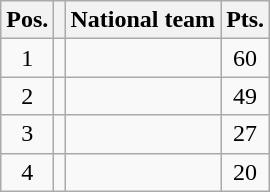<table class=wikitable>
<tr>
<th>Pos.</th>
<th></th>
<th>National team</th>
<th>Pts.</th>
</tr>
<tr align=center >
<td>1</td>
<td></td>
<td align=left></td>
<td>60</td>
</tr>
<tr align=center >
<td>2</td>
<td></td>
<td align=left></td>
<td>49</td>
</tr>
<tr align=center >
<td>3</td>
<td></td>
<td align=left></td>
<td>27</td>
</tr>
<tr align=center>
<td>4</td>
<td></td>
<td align=left></td>
<td>20</td>
</tr>
</table>
